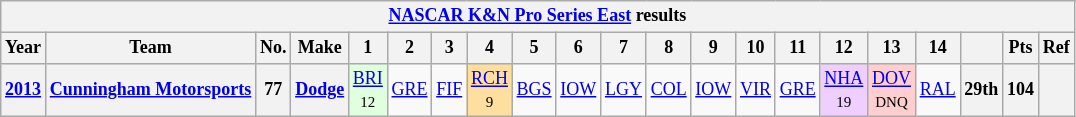<table class="wikitable" style="text-align:center; font-size:75%">
<tr>
<th colspan=45><a href='#'>NASCAR K&N Pro Series East</a> results</th>
</tr>
<tr>
<th>Year</th>
<th>Team</th>
<th>No.</th>
<th>Make</th>
<th>1</th>
<th>2</th>
<th>3</th>
<th>4</th>
<th>5</th>
<th>6</th>
<th>7</th>
<th>8</th>
<th>9</th>
<th>10</th>
<th>11</th>
<th>12</th>
<th>13</th>
<th>14</th>
<th></th>
<th>Pts</th>
<th>Ref</th>
</tr>
<tr>
<th><a href='#'>2013</a></th>
<th><a href='#'>Cunningham Motorsports</a></th>
<th>77</th>
<th><a href='#'>Dodge</a></th>
<td style="background:#DFFFDF;"><a href='#'>BRI</a><br><small>12</small></td>
<td><a href='#'>GRE</a></td>
<td><a href='#'>FIF</a></td>
<td style="background:#FFDF9F;"><a href='#'>RCH</a><br><small>9</small></td>
<td><a href='#'>BGS</a></td>
<td><a href='#'>IOW</a></td>
<td><a href='#'>LGY</a></td>
<td><a href='#'>COL</a></td>
<td><a href='#'>IOW</a></td>
<td><a href='#'>VIR</a></td>
<td><a href='#'>GRE</a></td>
<td style="background:#EFCFFF;"><a href='#'>NHA</a><br><small>19</small></td>
<td style="background:#FFCFCF;"><a href='#'>DOV</a><br><small>DNQ</small></td>
<td><a href='#'>RAL</a></td>
<th>29th</th>
<th>104</th>
<th></th>
</tr>
</table>
